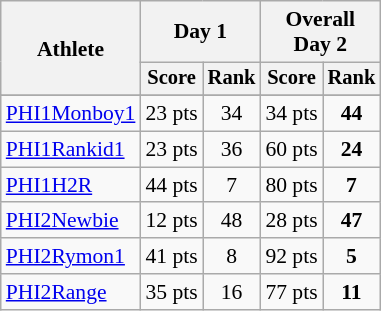<table class="wikitable" style="font-size:90%">
<tr>
<th rowspan=2>Athlete</th>
<th colspan=2>Day 1</th>
<th colspan=2>Overall <br>Day 2</th>
</tr>
<tr style="font-size:95%">
<th>Score</th>
<th>Rank</th>
<th>Score</th>
<th>Rank</th>
</tr>
<tr style="font-size:95%">
</tr>
<tr align=center>
<td align=left><a href='#'>PHI1Monboy1</a></td>
<td>23 pts</td>
<td>34</td>
<td>34 pts</td>
<td><strong>44</strong></td>
</tr>
<tr align=center>
<td align=left><a href='#'>PHI1Rankid1</a></td>
<td>23 pts</td>
<td>36</td>
<td>60 pts</td>
<td><strong>24</strong></td>
</tr>
<tr align=center>
<td align=left><a href='#'>PHI1H2R</a></td>
<td>44 pts</td>
<td>7</td>
<td>80 pts</td>
<td><strong>7</strong></td>
</tr>
<tr align=center>
<td align=left><a href='#'>PHI2Newbie</a></td>
<td>12 pts</td>
<td>48</td>
<td>28 pts</td>
<td><strong>47</strong></td>
</tr>
<tr align=center>
<td align=left><a href='#'>PHI2Rymon1</a></td>
<td>41 pts</td>
<td>8</td>
<td>92 pts</td>
<td><strong>5</strong></td>
</tr>
<tr align=center>
<td align=left><a href='#'>PHI2Range</a></td>
<td>35 pts</td>
<td>16</td>
<td>77 pts</td>
<td><strong>11</strong></td>
</tr>
</table>
